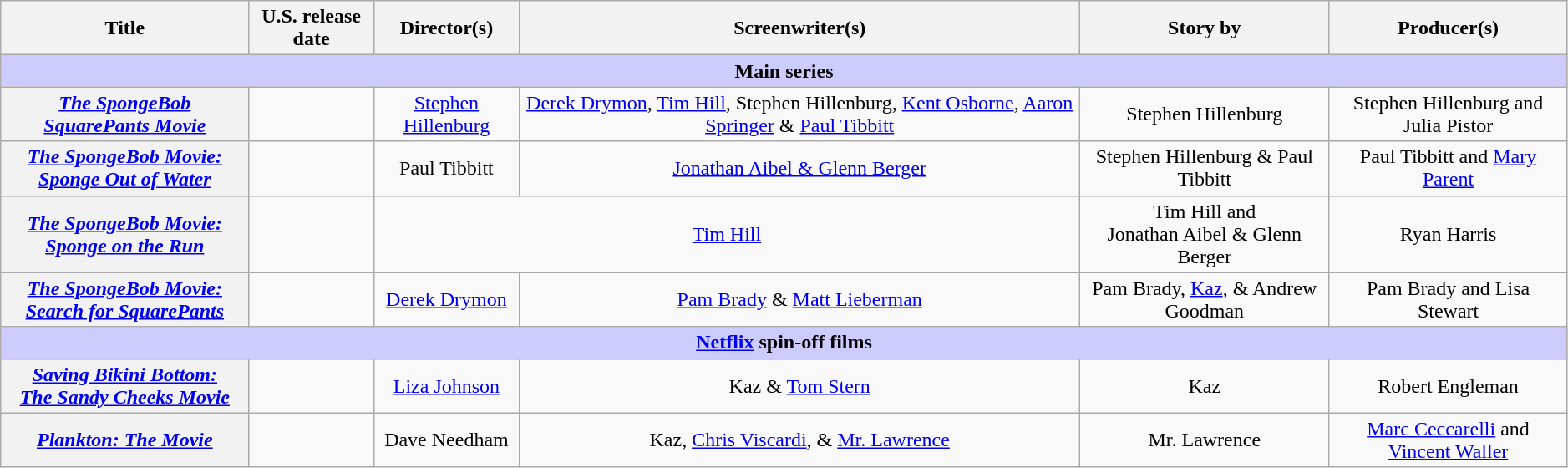<table class="wikitable plainrowheaders" style="text-align:center; width:99%">
<tr>
<th scope="col">Title</th>
<th scope="col">U.S. release date</th>
<th scope="col">Director(s)</th>
<th scope="col">Screenwriter(s)</th>
<th scope="col">Story by</th>
<th scope="col">Producer(s)</th>
</tr>
<tr>
<th colspan="6" scope="col" style="background-color:#ccccff;">Main series</th>
</tr>
<tr>
<th scope="row"><em><a href='#'>The SpongeBob SquarePants Movie</a></em></th>
<td></td>
<td><a href='#'>Stephen Hillenburg</a></td>
<td><a href='#'>Derek Drymon</a>, <a href='#'>Tim Hill</a>, Stephen Hillenburg, <a href='#'>Kent Osborne</a>, <a href='#'>Aaron Springer</a> & <a href='#'>Paul Tibbitt</a></td>
<td>Stephen Hillenburg</td>
<td>Stephen Hillenburg and Julia Pistor</td>
</tr>
<tr>
<th scope="row"><em><a href='#'>The SpongeBob Movie:<br>Sponge Out of Water</a></em></th>
<td></td>
<td>Paul Tibbitt</td>
<td><a href='#'>Jonathan Aibel & Glenn Berger</a></td>
<td>Stephen Hillenburg & Paul Tibbitt</td>
<td>Paul Tibbitt and <a href='#'>Mary Parent</a></td>
</tr>
<tr>
<th scope="row"><em><a href='#'>The SpongeBob Movie:<br>Sponge on the Run</a></em></th>
<td></td>
<td colspan="2"><a href='#'>Tim Hill</a></td>
<td>Tim Hill and<br>Jonathan Aibel & Glenn Berger</td>
<td>Ryan Harris</td>
</tr>
<tr>
<th scope="row"><em><a href='#'>The SpongeBob Movie:<br>Search for SquarePants</a></em></th>
<td></td>
<td><a href='#'>Derek Drymon</a></td>
<td><a href='#'>Pam Brady</a> & <a href='#'>Matt Lieberman</a></td>
<td>Pam Brady, <a href='#'>Kaz</a>, & Andrew Goodman</td>
<td>Pam Brady and Lisa Stewart</td>
</tr>
<tr>
<th colspan="6" scope="col" style="background-color:#ccccff;"><a href='#'>Netflix</a> spin-off films</th>
</tr>
<tr>
<th scope="row"><em><a href='#'>Saving Bikini Bottom:<br>The Sandy Cheeks Movie</a></em></th>
<td></td>
<td><a href='#'>Liza Johnson</a></td>
<td>Kaz & <a href='#'>Tom Stern</a></td>
<td>Kaz</td>
<td>Robert Engleman</td>
</tr>
<tr>
<th scope="row"><em><a href='#'>Plankton: The Movie</a></em></th>
<td></td>
<td>Dave Needham</td>
<td>Kaz, <a href='#'>Chris Viscardi</a>, & <a href='#'>Mr. Lawrence</a></td>
<td>Mr. Lawrence</td>
<td><a href='#'>Marc Ceccarelli</a> and <a href='#'>Vincent Waller</a></td>
</tr>
</table>
